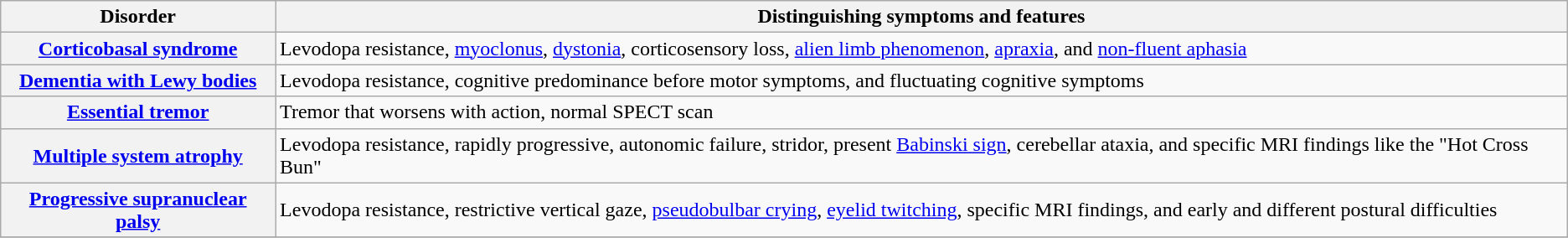<table class="wikitable plainrowheaders">
<tr>
<th scope="col">Disorder</th>
<th scope="col">Distinguishing symptoms and features</th>
</tr>
<tr>
<th scope="row"><a href='#'>Corticobasal syndrome</a></th>
<td>Levodopa resistance, <a href='#'>myoclonus</a>, <a href='#'>dystonia</a>, corticosensory loss, <a href='#'>alien limb phenomenon</a>, <a href='#'>apraxia</a>, and <a href='#'>non-fluent aphasia</a></td>
</tr>
<tr>
<th scope="row"><a href='#'>Dementia with Lewy bodies</a></th>
<td>Levodopa resistance, cognitive predominance before motor symptoms, and fluctuating cognitive symptoms</td>
</tr>
<tr>
<th scope="row"><a href='#'>Essential tremor</a></th>
<td>Tremor that worsens with action, normal SPECT scan</td>
</tr>
<tr>
<th scope="row"><a href='#'>Multiple system atrophy</a></th>
<td>Levodopa resistance, rapidly progressive, autonomic failure, stridor, present <a href='#'>Babinski sign</a>, cerebellar ataxia, and specific MRI findings like the "Hot Cross Bun"</td>
</tr>
<tr>
<th scope="row"><a href='#'>Progressive supranuclear palsy</a></th>
<td>Levodopa resistance, restrictive vertical gaze, <a href='#'>pseudobulbar crying</a>, <a href='#'>eyelid twitching</a>, specific MRI findings, and early and different postural difficulties</td>
</tr>
<tr>
</tr>
</table>
